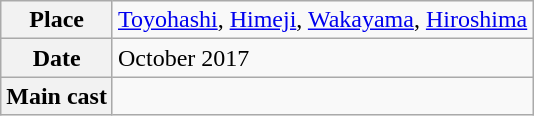<table class="wikitable">
<tr>
<th>Place</th>
<td><a href='#'>Toyohashi</a>, <a href='#'>Himeji</a>, <a href='#'>Wakayama</a>, <a href='#'>Hiroshima</a></td>
</tr>
<tr>
<th>Date</th>
<td>October 2017</td>
</tr>
<tr>
<th>Main cast</th>
<td colspan="2"></td>
</tr>
</table>
